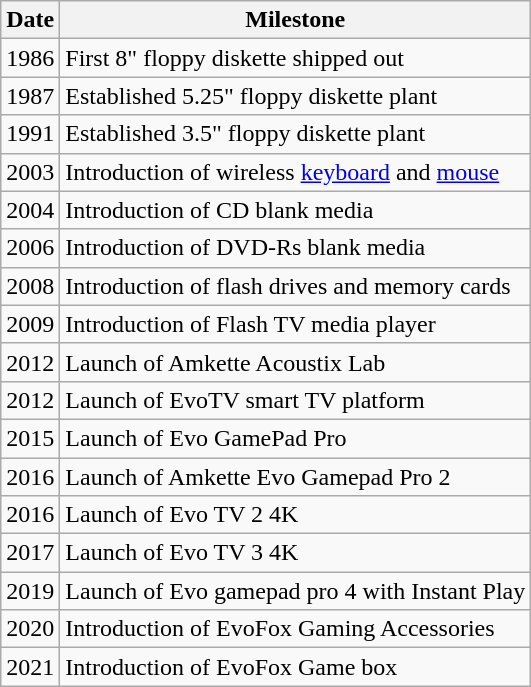<table class="wikitable">
<tr>
<th>Date</th>
<th>Milestone</th>
</tr>
<tr>
<td>1986</td>
<td>First 8" floppy diskette shipped out</td>
</tr>
<tr>
<td>1987</td>
<td>Established 5.25" floppy diskette plant</td>
</tr>
<tr>
<td>1991</td>
<td>Established 3.5" floppy diskette plant</td>
</tr>
<tr>
<td>2003</td>
<td>Introduction of wireless <a href='#'>keyboard</a>  and <a href='#'>mouse</a></td>
</tr>
<tr>
<td>2004</td>
<td>Introduction of CD blank media</td>
</tr>
<tr>
<td>2006</td>
<td>Introduction of DVD-Rs blank media</td>
</tr>
<tr>
<td>2008</td>
<td>Introduction of flash drives and memory cards</td>
</tr>
<tr>
<td>2009</td>
<td>Introduction of Flash TV media player </td>
</tr>
<tr>
<td>2012</td>
<td>Launch of Amkette Acoustix Lab</td>
</tr>
<tr>
<td>2012</td>
<td>Launch of EvoTV smart TV platform</td>
</tr>
<tr>
<td>2015</td>
<td>Launch of Evo GamePad Pro</td>
</tr>
<tr>
<td>2016</td>
<td>Launch of Amkette Evo Gamepad Pro 2</td>
</tr>
<tr>
<td>2016</td>
<td>Launch of Evo TV 2 4K</td>
</tr>
<tr>
<td>2017</td>
<td>Launch of Evo TV 3 4K</td>
</tr>
<tr>
<td>2019</td>
<td>Launch of Evo gamepad pro 4 with Instant Play</td>
</tr>
<tr>
<td>2020</td>
<td>Introduction of EvoFox Gaming Accessories</td>
</tr>
<tr>
<td>2021</td>
<td>Introduction of EvoFox Game box</td>
</tr>
</table>
